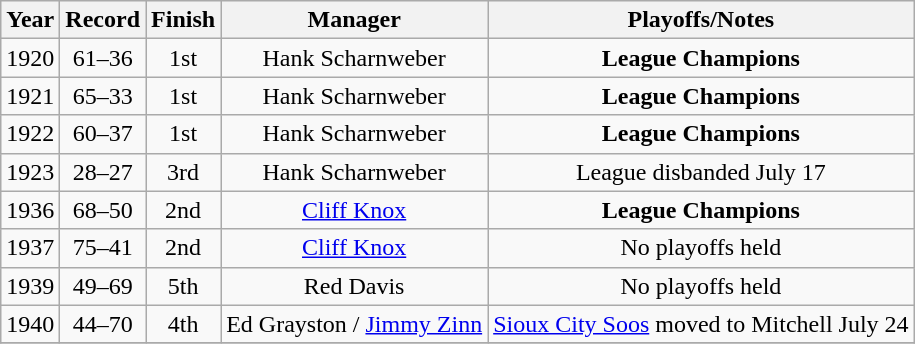<table class="wikitable">
<tr style="background: #F2F2F2;">
<th>Year</th>
<th>Record</th>
<th>Finish</th>
<th>Manager</th>
<th>Playoffs/Notes</th>
</tr>
<tr align=center>
<td>1920</td>
<td>61–36</td>
<td>1st</td>
<td>Hank Scharnweber</td>
<td><strong>League Champions</strong></td>
</tr>
<tr align=center>
<td>1921</td>
<td>65–33</td>
<td>1st</td>
<td>Hank Scharnweber</td>
<td><strong>League Champions</strong></td>
</tr>
<tr align=center>
<td>1922</td>
<td>60–37</td>
<td>1st</td>
<td>Hank Scharnweber</td>
<td><strong>League Champions</strong></td>
</tr>
<tr align=center>
<td>1923</td>
<td>28–27</td>
<td>3rd</td>
<td>Hank Scharnweber</td>
<td>League disbanded July 17</td>
</tr>
<tr align=center>
<td>1936</td>
<td>68–50</td>
<td>2nd</td>
<td><a href='#'>Cliff Knox</a></td>
<td><strong>League Champions</strong></td>
</tr>
<tr align=center>
<td>1937</td>
<td>75–41</td>
<td>2nd</td>
<td><a href='#'>Cliff Knox</a></td>
<td>No playoffs held</td>
</tr>
<tr align=center>
<td>1939</td>
<td>49–69</td>
<td>5th</td>
<td>Red Davis</td>
<td>No playoffs held</td>
</tr>
<tr align=center>
<td>1940</td>
<td>44–70</td>
<td>4th</td>
<td>Ed Grayston / <a href='#'>Jimmy Zinn</a></td>
<td><a href='#'>Sioux City Soos</a> moved to Mitchell July 24</td>
</tr>
<tr align=center>
</tr>
</table>
